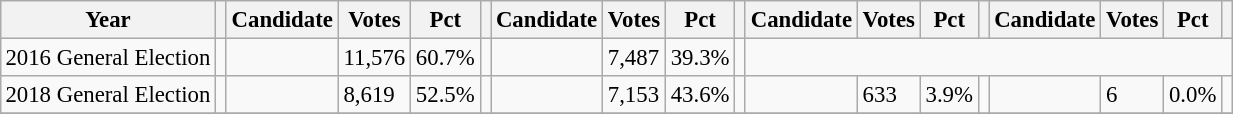<table class="wikitable" style="margin:0.5em ; font-size:95%">
<tr>
<th>Year</th>
<th></th>
<th>Candidate</th>
<th>Votes</th>
<th>Pct</th>
<th></th>
<th>Candidate</th>
<th>Votes</th>
<th>Pct</th>
<th></th>
<th>Candidate</th>
<th>Votes</th>
<th>Pct</th>
<th></th>
<th>Candidate</th>
<th>Votes</th>
<th>Pct</th>
<th></th>
</tr>
<tr>
<td>2016 General Election</td>
<td></td>
<td></td>
<td>11,576</td>
<td>60.7%</td>
<td></td>
<td></td>
<td>7,487</td>
<td>39.3%</td>
<td></td>
</tr>
<tr>
<td>2018 General Election</td>
<td></td>
<td></td>
<td>8,619</td>
<td>52.5%</td>
<td></td>
<td></td>
<td>7,153</td>
<td>43.6%</td>
<td></td>
<td></td>
<td>633</td>
<td>3.9%</td>
<td></td>
<td></td>
<td>6</td>
<td>0.0%</td>
<td></td>
</tr>
<tr>
</tr>
</table>
